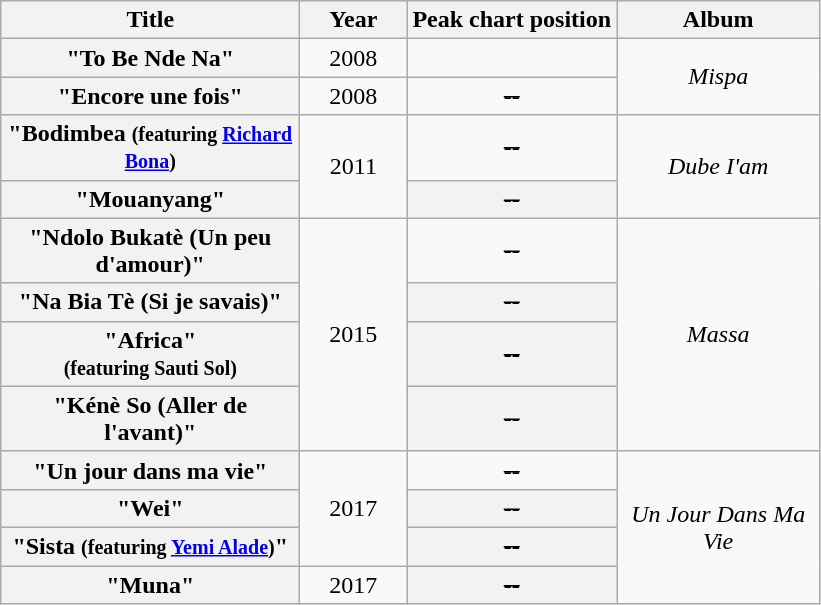<table class="wikitable mw-collapsible plainrowheaders" style="text-align:center;">
<tr>
<th scope="col" style="width:12em;">Title</th>
<th scope="col" style="width:4em;">Year</th>
<th>Peak chart position</th>
<th scope="col" style="width:8em;">Album</th>
</tr>
<tr>
<th scope="row">"To Be Nde Na"</th>
<td>2008</td>
<td --></td>
<td rowspan="2"><em>Mispa</em></td>
</tr>
<tr>
<th scope="row">"Encore une fois"</th>
<td>2008</td>
<td><s>--</s></td>
</tr>
<tr>
<th scope="row">"Bodimbea <small>(featuring <a href='#'>Richard Bona</a>)</small></th>
<td rowspan="2">2011</td>
<td><s>--</s></td>
<td rowspan="2"><em>Dube I'am</em></td>
</tr>
<tr>
<th scope="row">"Mouanyang"</th>
<th><s>--</s></th>
</tr>
<tr>
<th scope="row">"Ndolo Bukatè (Un peu d'amour)"</th>
<td rowspan="4">2015</td>
<td><s>--</s></td>
<td rowspan="4"><em>Massa</em></td>
</tr>
<tr>
<th scope="row">"Na Bia Tè (Si je savais)"</th>
<th><s>--</s></th>
</tr>
<tr>
<th scope="row">"Africa"<br><small>(featuring Sauti Sol)</small></th>
<th><s>--</s></th>
</tr>
<tr>
<th scope="row">"Kénè So (Aller de l'avant)"</th>
<th><s>--</s></th>
</tr>
<tr>
<th scope="row">"Un jour dans ma vie"</th>
<td rowspan="3">2017</td>
<td><s>--</s></td>
<td rowspan="4"><em>Un Jour Dans Ma Vie</em></td>
</tr>
<tr>
<th scope="row">"Wei"</th>
<th><s>--</s></th>
</tr>
<tr>
<th scope="row">"Sista <small>(featuring <a href='#'>Yemi Alade</a>)</small>"</th>
<th><s>--</s></th>
</tr>
<tr>
<th scope="row">"Muna"</th>
<td>2017</td>
<th><s>--</s></th>
</tr>
</table>
